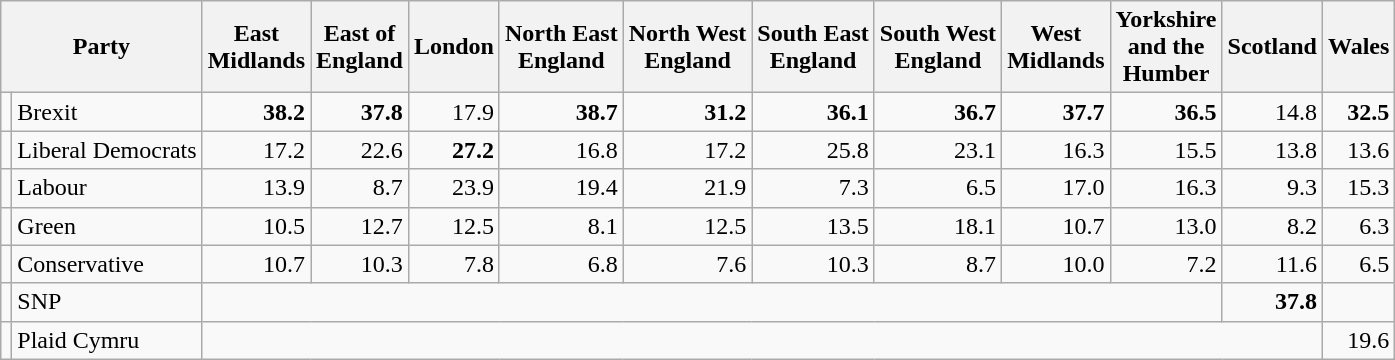<table class="wikitable sortable">
<tr>
<th colspan="2" style="text-align:center;">Party</th>
<th style="text-align:center;">East<br>Midlands</th>
<th style="text-align:center;">East of<br>England</th>
<th style="text-align:center;">London</th>
<th style="text-align:center;">North East<br>England</th>
<th style="text-align:center;">North West<br>England</th>
<th style="text-align:center;">South East<br>England</th>
<th style="text-align:center;">South West<br>England</th>
<th style="text-align:center;">West<br>Midlands</th>
<th style="text-align:center;">Yorkshire<br>and the<br>Humber</th>
<th style="text-align:center;">Scotland</th>
<th style="text-align:center;">Wales</th>
</tr>
<tr>
<td></td>
<td>Brexit</td>
<td style="text-align:right;"><strong>38.2</strong></td>
<td style="text-align:right;"><strong>37.8</strong></td>
<td style="text-align:right;">17.9</td>
<td style="text-align:right;"><strong>38.7</strong></td>
<td style="text-align:right;"><strong>31.2</strong></td>
<td style="text-align:right;"><strong>36.1</strong></td>
<td style="text-align:right;"><strong>36.7</strong></td>
<td style="text-align:right;"><strong>37.7</strong></td>
<td style="text-align:right;"><strong>36.5</strong></td>
<td style="text-align:right;">14.8</td>
<td style="text-align:right;"><strong>32.5</strong></td>
</tr>
<tr>
<td></td>
<td>Liberal Democrats</td>
<td style="text-align:right;">17.2</td>
<td style="text-align:right;">22.6</td>
<td style="text-align:right;"><strong>27.2</strong></td>
<td style="text-align:right;">16.8</td>
<td style="text-align:right;">17.2</td>
<td style="text-align:right;">25.8</td>
<td style="text-align:right;">23.1</td>
<td style="text-align:right;">16.3</td>
<td style="text-align:right;">15.5</td>
<td style="text-align:right;">13.8</td>
<td style="text-align:right;">13.6</td>
</tr>
<tr>
<td></td>
<td>Labour</td>
<td style="text-align:right;">13.9</td>
<td style="text-align:right;">8.7</td>
<td style="text-align:right;">23.9</td>
<td style="text-align:right;">19.4</td>
<td style="text-align:right;">21.9</td>
<td style="text-align:right;">7.3</td>
<td style="text-align:right;">6.5</td>
<td style="text-align:right;">17.0</td>
<td style="text-align:right;">16.3</td>
<td style="text-align:right;">9.3</td>
<td style="text-align:right;">15.3</td>
</tr>
<tr>
<td></td>
<td>Green</td>
<td style="text-align:right;">10.5</td>
<td style="text-align:right;">12.7</td>
<td style="text-align:right;">12.5</td>
<td style="text-align:right;">8.1</td>
<td style="text-align:right;">12.5</td>
<td style="text-align:right;">13.5</td>
<td style="text-align:right;">18.1</td>
<td style="text-align:right;">10.7</td>
<td style="text-align:right;">13.0</td>
<td style="text-align:right;">8.2</td>
<td style="text-align:right;">6.3</td>
</tr>
<tr>
<td></td>
<td>Conservative</td>
<td style="text-align:right;">10.7</td>
<td style="text-align:right;">10.3</td>
<td style="text-align:right;">7.8</td>
<td style="text-align:right;">6.8</td>
<td style="text-align:right;">7.6</td>
<td style="text-align:right;">10.3</td>
<td style="text-align:right;">8.7</td>
<td style="text-align:right;">10.0</td>
<td style="text-align:right;">7.2</td>
<td style="text-align:right;">11.6</td>
<td style="text-align:right;">6.5</td>
</tr>
<tr>
<td></td>
<td>SNP</td>
<td colspan="9" style="text-align:right;"></td>
<td style="text-align:right;"><strong>37.8</strong></td>
<td style="text-align:right;"></td>
</tr>
<tr>
<td></td>
<td>Plaid Cymru</td>
<td colspan="10"></td>
<td style="text-align:right;">19.6</td>
</tr>
</table>
